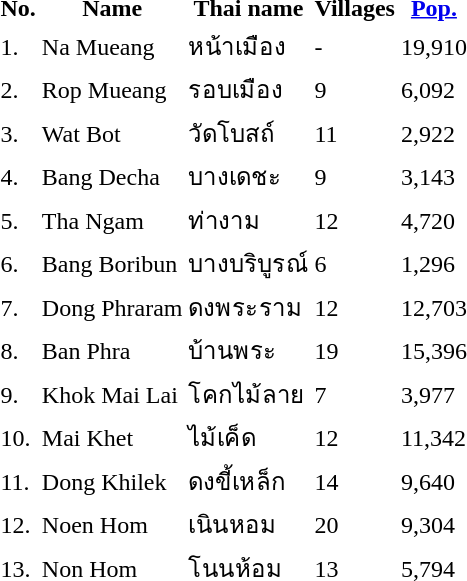<table>
<tr>
<th>No.</th>
<th>Name</th>
<th>Thai name</th>
<th>Villages</th>
<th><a href='#'>Pop.</a></th>
</tr>
<tr>
<td>1.</td>
<td>Na Mueang</td>
<td>หน้าเมือง</td>
<td>-</td>
<td>19,910</td>
<td></td>
</tr>
<tr>
<td>2.</td>
<td>Rop Mueang</td>
<td>รอบเมือง</td>
<td>9</td>
<td>6,092</td>
<td></td>
</tr>
<tr>
<td>3.</td>
<td>Wat Bot</td>
<td>วัดโบสถ์</td>
<td>11</td>
<td>2,922</td>
<td></td>
</tr>
<tr>
<td>4.</td>
<td>Bang Decha</td>
<td>บางเดชะ</td>
<td>9</td>
<td>3,143</td>
<td></td>
</tr>
<tr>
<td>5.</td>
<td>Tha Ngam</td>
<td>ท่างาม</td>
<td>12</td>
<td>4,720</td>
<td></td>
</tr>
<tr>
<td>6.</td>
<td>Bang Boribun</td>
<td>บางบริบูรณ์</td>
<td>6</td>
<td>1,296</td>
<td></td>
</tr>
<tr>
<td>7.</td>
<td>Dong Phraram</td>
<td>ดงพระราม</td>
<td>12</td>
<td>12,703</td>
<td></td>
</tr>
<tr>
<td>8.</td>
<td>Ban Phra</td>
<td>บ้านพระ</td>
<td>19</td>
<td>15,396</td>
<td></td>
</tr>
<tr>
<td>9.</td>
<td>Khok Mai Lai</td>
<td>โคกไม้ลาย</td>
<td>7</td>
<td>3,977</td>
<td></td>
</tr>
<tr>
<td>10.</td>
<td>Mai Khet</td>
<td>ไม้เค็ด</td>
<td>12</td>
<td>11,342</td>
<td></td>
</tr>
<tr>
<td>11.</td>
<td>Dong Khilek</td>
<td>ดงขี้เหล็ก</td>
<td>14</td>
<td>9,640</td>
<td></td>
</tr>
<tr>
<td>12.</td>
<td>Noen Hom</td>
<td>เนินหอม</td>
<td>20</td>
<td>9,304</td>
<td></td>
</tr>
<tr>
<td>13.</td>
<td>Non Hom</td>
<td>โนนห้อม</td>
<td>13</td>
<td>5,794</td>
<td></td>
</tr>
</table>
